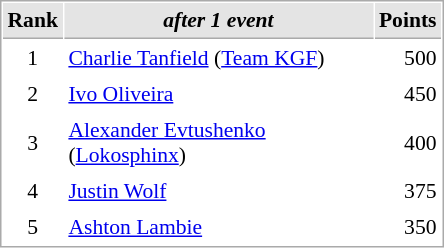<table cellspacing="1" cellpadding="3" style="border:1px solid #aaa; font-size:90%;">
<tr style="background:#e4e4e4;">
<th style="border-bottom:1px solid #aaa; width:10px;">Rank</th>
<th style="border-bottom:1px solid #aaa; width:200px; white-space:nowrap;"><em>after 1 event</em> </th>
<th style="border-bottom:1px solid #aaa; width:20px;">Points</th>
</tr>
<tr>
<td style="text-align:center;">1</td>
<td> <a href='#'>Charlie Tanfield</a> (<a href='#'>Team KGF</a>)</td>
<td align="right">500</td>
</tr>
<tr>
<td style="text-align:center;">2</td>
<td> <a href='#'>Ivo Oliveira</a></td>
<td align="right">450</td>
</tr>
<tr>
<td style="text-align:center;">3</td>
<td> <a href='#'>Alexander Evtushenko</a> (<a href='#'>Lokosphinx</a>)</td>
<td align="right">400</td>
</tr>
<tr>
<td style="text-align:center;">4</td>
<td> <a href='#'>Justin Wolf</a></td>
<td align="right">375</td>
</tr>
<tr>
<td style="text-align:center;">5</td>
<td> <a href='#'>Ashton Lambie</a></td>
<td align="right">350</td>
</tr>
</table>
